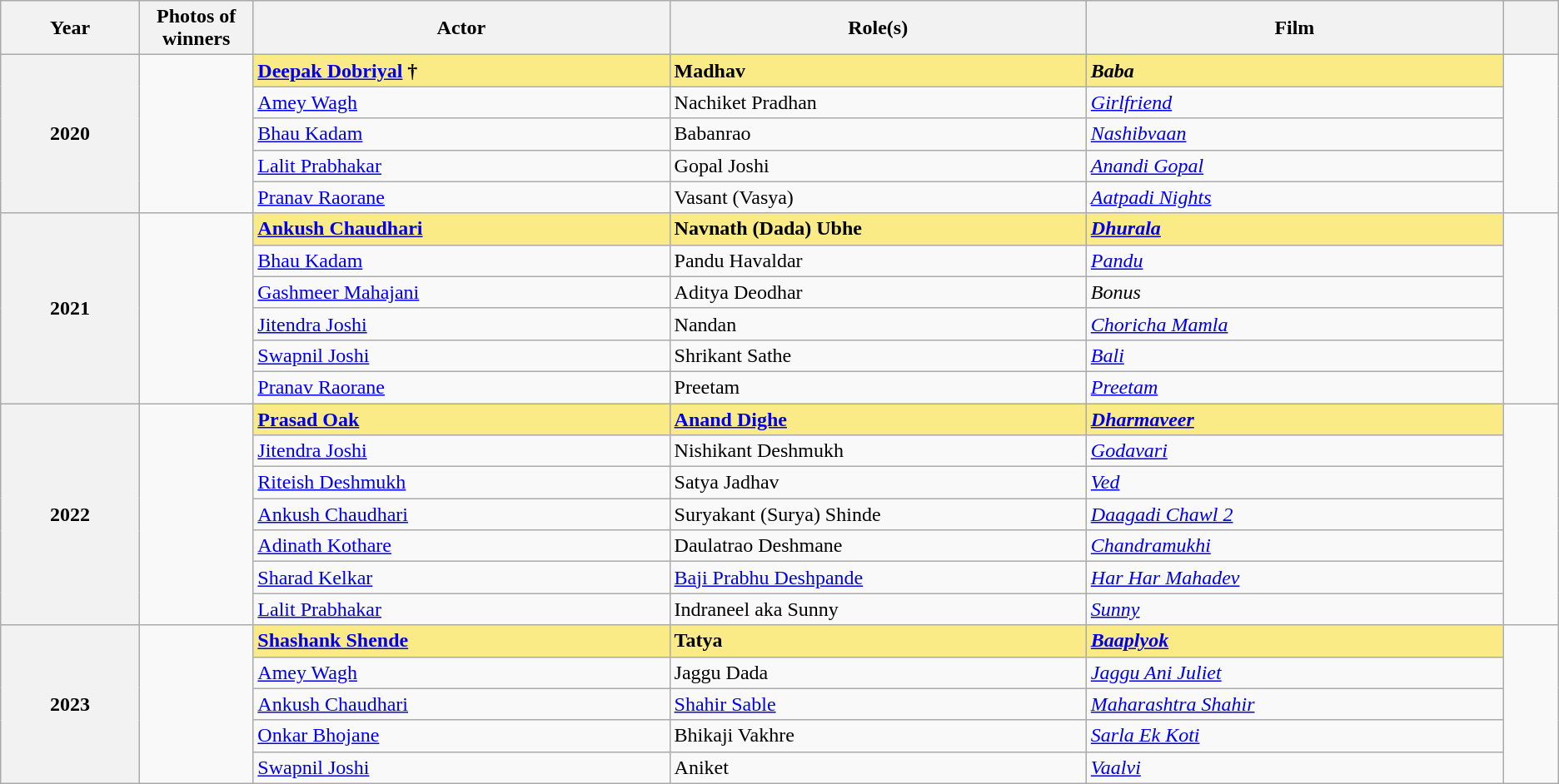<table class="wikitable sortable" style="text-align:left;">
<tr>
<th scope="col" style="width:5%; text-align:center;">Year</th>
<th scope="col" style="width:3%;text-align:center;">Photos of winners</th>
<th scope="col" style="width:15%;text-align:center;">Actor</th>
<th scope="col" style="width:15%;text-align:center;">Role(s)</th>
<th scope="col" style="width:15%;text-align:center;">Film</th>
<th scope="col" style="width:2%;" class="unsortable"></th>
</tr>
<tr>
<th scope="row" rowspan=5 style="text-align:center">2020</th>
<td rowspan=5 style="text-align:center"></td>
<td style="background:#FAEB86;"><strong><a href='#'>Deepak Dobriyal</a> †</strong></td>
<td style="background:#FAEB86;"><strong> Madhav</strong></td>
<td style="background:#FAEB86;"><strong><em>Baba</em></strong></td>
<td rowspan=5></td>
</tr>
<tr>
<td><a href='#'>Amey Wagh</a></td>
<td>Nachiket Pradhan</td>
<td><em><a href='#'>Girlfriend</a></em></td>
</tr>
<tr>
<td><a href='#'>Bhau Kadam</a></td>
<td>Babanrao</td>
<td><em><a href='#'>Nashibvaan</a></em></td>
</tr>
<tr>
<td><a href='#'>Lalit Prabhakar</a></td>
<td>Gopal Joshi</td>
<td><em><a href='#'>Anandi Gopal</a></em></td>
</tr>
<tr>
<td><a href='#'>Pranav Raorane</a></td>
<td>Vasant (Vasya)</td>
<td><em><a href='#'>Aatpadi Nights</a></em></td>
</tr>
<tr>
<th scope="row" rowspan=6 style="text-align:center">2021</th>
<td rowspan=6 style="text-align:center"></td>
<td style="background:#FAEB86;"><strong><a href='#'>Ankush Chaudhari</a></strong> </td>
<td style="background:#FAEB86;"><strong> Navnath (Dada) Ubhe</strong></td>
<td style="background:#FAEB86;"><strong><em><a href='#'>Dhurala</a></em></strong></td>
<td rowspan=6></td>
</tr>
<tr>
<td><a href='#'>Bhau Kadam</a></td>
<td>Pandu Havaldar</td>
<td><em><a href='#'>Pandu</a></em></td>
</tr>
<tr>
<td><a href='#'>Gashmeer Mahajani</a></td>
<td>Aditya Deodhar</td>
<td><em>Bonus</em></td>
</tr>
<tr>
<td><a href='#'>Jitendra Joshi</a></td>
<td>Nandan</td>
<td><em><a href='#'>Choricha Mamla</a></em></td>
</tr>
<tr>
<td><a href='#'>Swapnil Joshi</a></td>
<td>Shrikant Sathe</td>
<td><em><a href='#'>Bali</a></em></td>
</tr>
<tr>
<td><a href='#'>Pranav Raorane</a></td>
<td>Preetam</td>
<td><em><a href='#'>Preetam</a></em></td>
</tr>
<tr>
<th scope="row" rowspan=7 style="text-align:center">2022</th>
<td rowspan=7 style="text-align:center"></td>
<td style="background:#FAEB86;"><strong><a href='#'>Prasad Oak</a></strong> </td>
<td style="background:#FAEB86;"><strong><a href='#'>Anand Dighe</a></strong></td>
<td style="background:#FAEB86;"><strong><em><a href='#'>Dharmaveer</a></em></strong></td>
<td rowspan=7></td>
</tr>
<tr>
<td><a href='#'>Jitendra Joshi</a></td>
<td>Nishikant Deshmukh</td>
<td><em><a href='#'>Godavari</a></em></td>
</tr>
<tr>
<td><a href='#'>Riteish Deshmukh</a></td>
<td>Satya Jadhav</td>
<td><em><a href='#'>Ved</a></em></td>
</tr>
<tr>
<td><a href='#'>Ankush Chaudhari</a></td>
<td>Suryakant (Surya) Shinde</td>
<td><em><a href='#'>Daagadi Chawl 2</a></em></td>
</tr>
<tr>
<td><a href='#'>Adinath Kothare</a></td>
<td>Daulatrao Deshmane</td>
<td><em><a href='#'>Chandramukhi</a></em></td>
</tr>
<tr>
<td><a href='#'>Sharad Kelkar</a></td>
<td><a href='#'>Baji Prabhu Deshpande</a></td>
<td><em><a href='#'>Har Har Mahadev</a></em></td>
</tr>
<tr>
<td><a href='#'>Lalit Prabhakar</a></td>
<td>Indraneel aka Sunny</td>
<td><em><a href='#'>Sunny</a></em></td>
</tr>
<tr>
<th rowspan="5" scope="row" style="text-align:center">2023</th>
<td rowspan="5" style="text-align:center"></td>
<td style="background:#FAEB86;"><strong><a href='#'>Shashank Shende</a></strong>  </td>
<td style="background:#FAEB86;"><strong>Tatya</strong></td>
<td style="background:#FAEB86;"><strong><em><a href='#'>Baaplyok</a></em></strong></td>
<td rowspan="5"></td>
</tr>
<tr>
<td><a href='#'>Amey Wagh</a></td>
<td>Jaggu Dada</td>
<td><em><a href='#'>Jaggu Ani Juliet</a></em></td>
</tr>
<tr>
<td><a href='#'>Ankush Chaudhari</a></td>
<td><a href='#'>Shahir Sable</a></td>
<td><em><a href='#'>Maharashtra Shahir</a></em></td>
</tr>
<tr>
<td><a href='#'>Onkar Bhojane</a></td>
<td>Bhikaji Vakhre</td>
<td><em><a href='#'>Sarla Ek Koti</a></em></td>
</tr>
<tr>
<td><a href='#'>Swapnil Joshi</a></td>
<td>Aniket</td>
<td><em><a href='#'>Vaalvi</a></em></td>
</tr>
</table>
